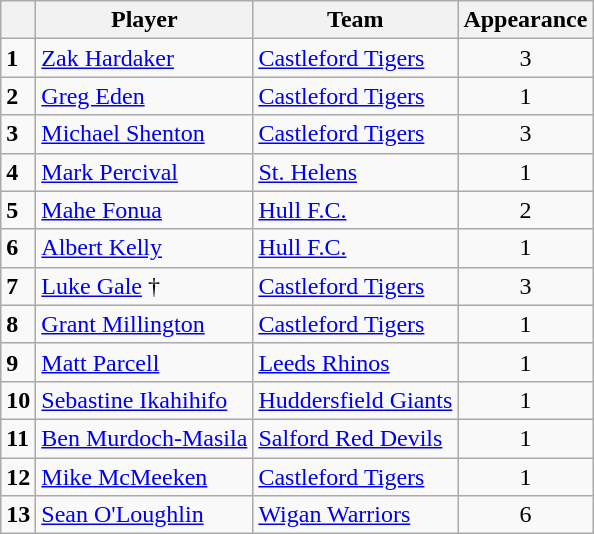<table class="wikitable">
<tr>
<th></th>
<th>Player</th>
<th>Team</th>
<th>Appearance</th>
</tr>
<tr>
<td><strong>1</strong></td>
<td> <a href='#'>Zak Hardaker</a></td>
<td> <a href='#'>Castleford Tigers</a></td>
<td style="text-align:center;">3</td>
</tr>
<tr>
<td><strong>2</strong></td>
<td> <a href='#'>Greg Eden</a></td>
<td> <a href='#'>Castleford Tigers</a></td>
<td style="text-align:center;">1</td>
</tr>
<tr>
<td><strong>3</strong></td>
<td> <a href='#'>Michael Shenton</a></td>
<td> <a href='#'>Castleford Tigers</a></td>
<td style="text-align:center;">3</td>
</tr>
<tr>
<td><strong>4</strong></td>
<td> <a href='#'>Mark Percival</a></td>
<td> <a href='#'>St. Helens</a></td>
<td style="text-align:center;">1</td>
</tr>
<tr>
<td><strong>5</strong></td>
<td> <a href='#'>Mahe Fonua</a></td>
<td> <a href='#'>Hull F.C.</a></td>
<td style="text-align:center;">2</td>
</tr>
<tr>
<td><strong>6</strong></td>
<td> <a href='#'>Albert Kelly</a></td>
<td> <a href='#'>Hull F.C.</a></td>
<td style="text-align:center;">1</td>
</tr>
<tr>
<td><strong>7</strong></td>
<td> <a href='#'>Luke Gale</a> †</td>
<td> <a href='#'>Castleford Tigers</a></td>
<td style="text-align:center;">3</td>
</tr>
<tr>
<td><strong>8</strong></td>
<td> <a href='#'>Grant Millington</a></td>
<td> <a href='#'>Castleford Tigers</a></td>
<td style="text-align:center;">1</td>
</tr>
<tr>
<td><strong>9</strong></td>
<td> <a href='#'>Matt Parcell</a></td>
<td> <a href='#'>Leeds Rhinos</a></td>
<td style="text-align:center;">1</td>
</tr>
<tr>
<td><strong>10</strong></td>
<td> <a href='#'>Sebastine Ikahihifo</a></td>
<td> <a href='#'>Huddersfield Giants</a></td>
<td style="text-align:center;">1</td>
</tr>
<tr>
<td><strong>11</strong></td>
<td> <a href='#'>Ben Murdoch-Masila</a></td>
<td>  <a href='#'>Salford Red Devils</a></td>
<td style="text-align:center;">1</td>
</tr>
<tr>
<td><strong>12</strong></td>
<td> <a href='#'>Mike McMeeken</a></td>
<td> <a href='#'>Castleford Tigers</a></td>
<td style="text-align:center;">1</td>
</tr>
<tr>
<td><strong>13</strong></td>
<td> <a href='#'>Sean O'Loughlin</a></td>
<td> <a href='#'>Wigan Warriors</a></td>
<td style="text-align:center;">6</td>
</tr>
</table>
